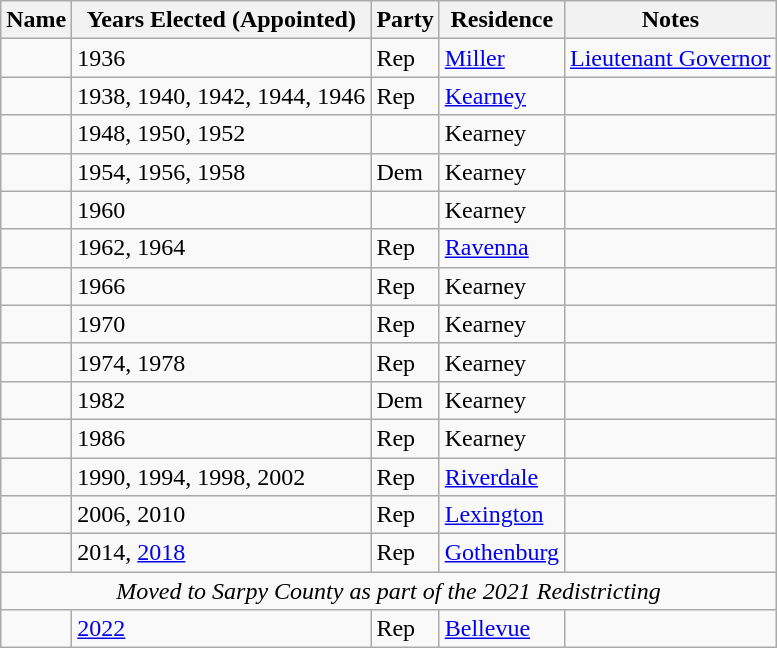<table class="wikitable sortable">
<tr>
<th>Name</th>
<th>Years Elected (Appointed)</th>
<th>Party</th>
<th>Residence</th>
<th>Notes</th>
</tr>
<tr>
<td></td>
<td>1936</td>
<td>Rep</td>
<td><a href='#'>Miller</a></td>
<td><a href='#'>Lieutenant Governor</a></td>
</tr>
<tr>
<td></td>
<td>1938, 1940, 1942, 1944, 1946</td>
<td>Rep</td>
<td><a href='#'>Kearney</a></td>
<td></td>
</tr>
<tr>
<td></td>
<td>1948, 1950, 1952</td>
<td></td>
<td>Kearney</td>
<td></td>
</tr>
<tr>
<td></td>
<td>1954, 1956, 1958</td>
<td>Dem</td>
<td>Kearney</td>
<td></td>
</tr>
<tr>
<td></td>
<td>1960</td>
<td></td>
<td>Kearney</td>
<td></td>
</tr>
<tr>
<td></td>
<td>1962, 1964</td>
<td>Rep</td>
<td><a href='#'>Ravenna</a></td>
<td></td>
</tr>
<tr>
<td></td>
<td>1966</td>
<td>Rep</td>
<td>Kearney</td>
<td></td>
</tr>
<tr>
<td></td>
<td>1970</td>
<td>Rep</td>
<td>Kearney</td>
<td></td>
</tr>
<tr>
<td></td>
<td>1974, 1978</td>
<td>Rep</td>
<td>Kearney</td>
<td></td>
</tr>
<tr>
<td></td>
<td>1982</td>
<td>Dem</td>
<td>Kearney</td>
<td></td>
</tr>
<tr>
<td></td>
<td>1986</td>
<td>Rep</td>
<td>Kearney</td>
<td></td>
</tr>
<tr>
<td></td>
<td>1990, 1994, 1998, 2002</td>
<td>Rep</td>
<td><a href='#'>Riverdale</a></td>
<td></td>
</tr>
<tr>
<td></td>
<td>2006, 2010</td>
<td>Rep</td>
<td><a href='#'>Lexington</a></td>
<td></td>
</tr>
<tr>
<td></td>
<td>2014, <a href='#'>2018</a></td>
<td>Rep</td>
<td><a href='#'>Gothenburg</a></td>
<td></td>
</tr>
<tr>
<td colspan=5 style=text-align:center><em>Moved to Sarpy County as part of the 2021 Redistricting</em></td>
</tr>
<tr>
<td></td>
<td><a href='#'>2022</a></td>
<td>Rep</td>
<td><a href='#'>Bellevue</a></td>
<td></td>
</tr>
</table>
